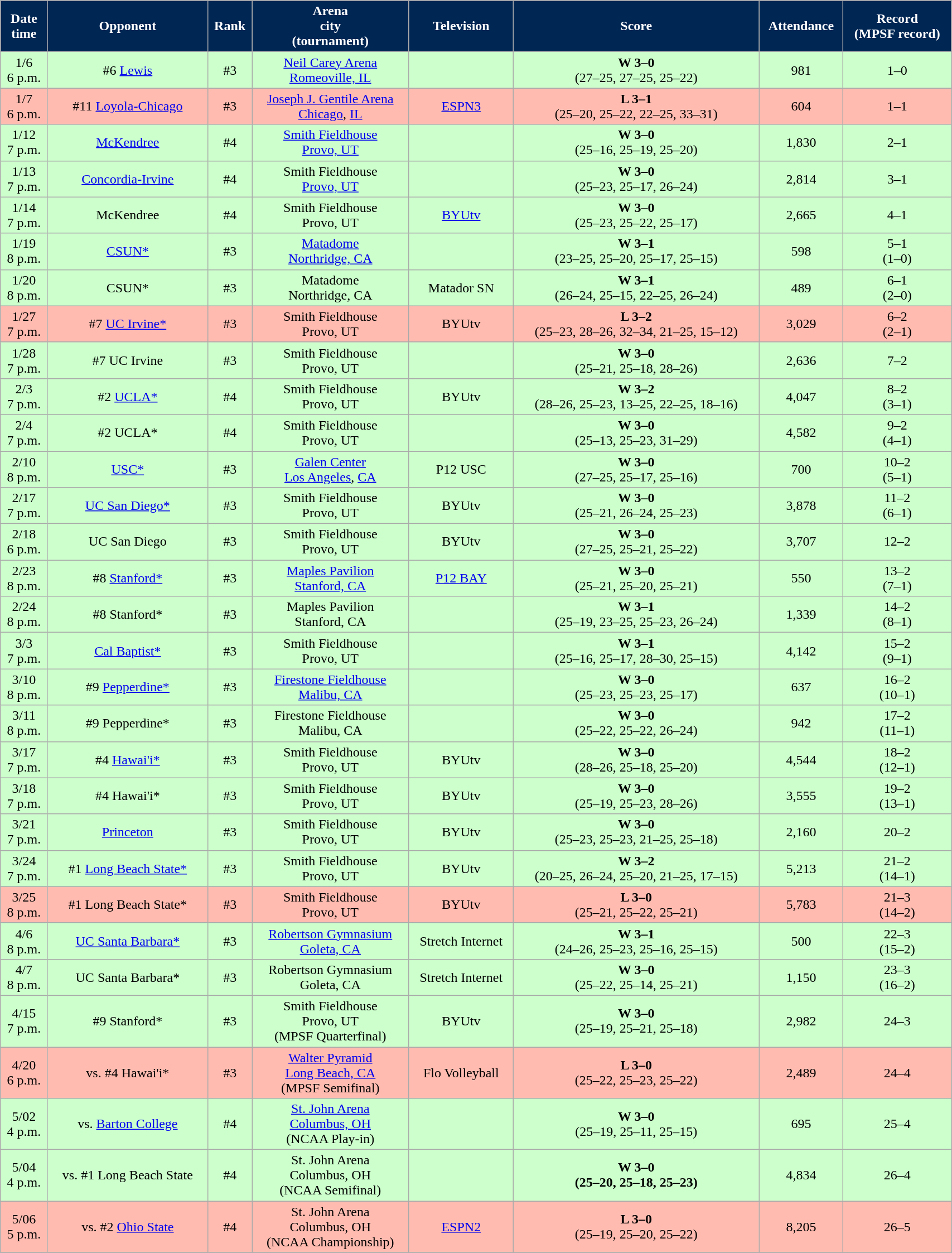<table class="wikitable sortable" style="width:90%">
<tr>
<th style="background:#002654; color:#FFFFFF;" scope="col">Date<br>time</th>
<th style="background:#002654; color:#FFFFFF;" scope="col">Opponent</th>
<th style="background:#002654; color:#FFFFFF;" scope="col">Rank</th>
<th style="background:#002654; color:#FFFFFF;" scope="col">Arena<br>city<br>(tournament)</th>
<th style="background:#002654; color:#FFFFFF;" scope="col">Television</th>
<th style="background:#002654; color:#FFFFFF;" scope="col">Score</th>
<th style="background:#002654; color:#FFFFFF;" scope="col">Attendance</th>
<th style="background:#002654; color:#FFFFFF;" scope="col">Record<br>(MPSF record)</th>
</tr>
<tr align="center" bgcolor="#ccffcc">
<td>1/6<br>6 p.m.</td>
<td>#6 <a href='#'>Lewis</a></td>
<td>#3</td>
<td><a href='#'>Neil Carey Arena</a><br><a href='#'>Romeoville, IL</a></td>
<td></td>
<td><strong>W 3–0</strong><br>(27–25, 27–25, 25–22)</td>
<td>981</td>
<td>1–0</td>
</tr>
<tr align="center" bgcolor="#ffbbb">
<td>1/7<br>6 p.m.</td>
<td>#11 <a href='#'>Loyola-Chicago</a></td>
<td>#3</td>
<td><a href='#'>Joseph J. Gentile Arena</a><br><a href='#'>Chicago</a>, <a href='#'>IL</a></td>
<td><a href='#'>ESPN3</a></td>
<td><strong>L 3–1</strong><br>(25–20, 25–22, 22–25, 33–31)</td>
<td>604</td>
<td>1–1</td>
</tr>
<tr align="center" bgcolor="#ccffcc">
<td>1/12<br>7 p.m.</td>
<td><a href='#'>McKendree</a></td>
<td>#4</td>
<td><a href='#'>Smith Fieldhouse</a><br><a href='#'>Provo, UT</a></td>
<td></td>
<td><strong>W 3–0</strong><br>(25–16, 25–19, 25–20)</td>
<td>1,830</td>
<td>2–1</td>
</tr>
<tr align="center" bgcolor="#ccffcc">
<td>1/13<br>7 p.m.</td>
<td><a href='#'>Concordia-Irvine</a></td>
<td>#4</td>
<td>Smith Fieldhouse<br><a href='#'>Provo, UT</a></td>
<td></td>
<td><strong>W 3–0</strong><br>(25–23, 25–17, 26–24)</td>
<td>2,814</td>
<td>3–1</td>
</tr>
<tr align="center" bgcolor="#ccffcc">
<td>1/14<br>7 p.m.</td>
<td>McKendree</td>
<td>#4</td>
<td>Smith Fieldhouse<br>Provo, UT</td>
<td><a href='#'>BYUtv</a></td>
<td><strong>W 3–0</strong><br>(25–23, 25–22, 25–17)</td>
<td>2,665</td>
<td>4–1</td>
</tr>
<tr align="center" bgcolor="#ccffcc">
<td>1/19<br>8 p.m.</td>
<td><a href='#'>CSUN*</a></td>
<td>#3</td>
<td><a href='#'>Matadome</a><br><a href='#'>Northridge, CA</a></td>
<td></td>
<td><strong>W 3–1</strong><br>(23–25, 25–20, 25–17, 25–15)</td>
<td>598</td>
<td>5–1<br>(1–0)</td>
</tr>
<tr align="center" bgcolor="#ccffcc">
<td>1/20<br>8 p.m.</td>
<td>CSUN*</td>
<td>#3</td>
<td>Matadome<br>Northridge, CA</td>
<td>Matador SN</td>
<td><strong>W 3–1</strong><br>(26–24, 25–15, 22–25, 26–24)</td>
<td>489</td>
<td>6–1<br>(2–0)</td>
</tr>
<tr align="center" bgcolor="#ffbbb">
<td>1/27<br>7 p.m.</td>
<td>#7 <a href='#'>UC Irvine*</a></td>
<td>#3</td>
<td>Smith Fieldhouse<br>Provo, UT</td>
<td>BYUtv</td>
<td><strong>L 3–2</strong><br>(25–23, 28–26, 32–34, 21–25, 15–12)</td>
<td>3,029</td>
<td>6–2<br>(2–1)</td>
</tr>
<tr align="center" bgcolor="#ccffcc">
<td>1/28<br>7 p.m.</td>
<td>#7 UC Irvine</td>
<td>#3</td>
<td>Smith Fieldhouse<br>Provo, UT</td>
<td></td>
<td><strong>W 3–0</strong><br>(25–21, 25–18, 28–26)</td>
<td>2,636</td>
<td>7–2</td>
</tr>
<tr align="center" bgcolor="#ccffcc">
<td>2/3<br>7 p.m.</td>
<td>#2 <a href='#'>UCLA*</a></td>
<td>#4</td>
<td>Smith Fieldhouse<br>Provo, UT</td>
<td>BYUtv</td>
<td><strong>W 3–2</strong><br>(28–26, 25–23, 13–25, 22–25, 18–16)</td>
<td>4,047</td>
<td>8–2<br>(3–1)</td>
</tr>
<tr align="center" bgcolor="#ccffcc">
<td>2/4<br>7 p.m.</td>
<td>#2 UCLA*</td>
<td>#4</td>
<td>Smith Fieldhouse<br>Provo, UT</td>
<td></td>
<td><strong>W 3–0</strong><br>(25–13, 25–23, 31–29)</td>
<td>4,582</td>
<td>9–2<br>(4–1)</td>
</tr>
<tr align="center" bgcolor="#ccffcc">
<td>2/10<br>8 p.m.</td>
<td><a href='#'>USC*</a></td>
<td>#3</td>
<td><a href='#'>Galen Center</a><br><a href='#'>Los Angeles</a>, <a href='#'>CA</a></td>
<td>P12 USC</td>
<td><strong>W 3–0</strong><br>(27–25, 25–17, 25–16)</td>
<td>700</td>
<td>10–2<br>(5–1)</td>
</tr>
<tr align="center" bgcolor="#ccffcc">
<td>2/17<br>7 p.m.</td>
<td><a href='#'>UC San Diego*</a></td>
<td>#3</td>
<td>Smith Fieldhouse<br>Provo, UT</td>
<td>BYUtv</td>
<td><strong>W 3–0</strong><br>(25–21, 26–24, 25–23)</td>
<td>3,878</td>
<td>11–2<br>(6–1)</td>
</tr>
<tr align="center" bgcolor="#ccffcc">
<td>2/18<br>6 p.m.</td>
<td>UC San Diego</td>
<td>#3</td>
<td>Smith Fieldhouse<br>Provo, UT</td>
<td>BYUtv</td>
<td><strong>W 3–0</strong><br>(27–25, 25–21, 25–22)</td>
<td>3,707</td>
<td>12–2</td>
</tr>
<tr align="center" bgcolor="#ccffcc">
<td>2/23<br>8 p.m.</td>
<td>#8 <a href='#'>Stanford*</a></td>
<td>#3</td>
<td><a href='#'>Maples Pavilion</a><br><a href='#'>Stanford, CA</a></td>
<td><a href='#'>P12 BAY</a></td>
<td><strong>W 3–0</strong><br>(25–21, 25–20, 25–21)</td>
<td>550</td>
<td>13–2<br>(7–1)</td>
</tr>
<tr align="center" bgcolor="#ccffcc">
<td>2/24<br>8 p.m.</td>
<td>#8 Stanford*</td>
<td>#3</td>
<td>Maples Pavilion<br>Stanford, CA</td>
<td></td>
<td><strong>W 3–1</strong><br>(25–19, 23–25, 25–23, 26–24)</td>
<td>1,339</td>
<td>14–2<br>(8–1)</td>
</tr>
<tr align="center" bgcolor="#ccffcc">
<td>3/3<br>7 p.m.</td>
<td><a href='#'>Cal Baptist*</a></td>
<td>#3</td>
<td>Smith Fieldhouse<br>Provo, UT</td>
<td></td>
<td><strong>W 3–1</strong><br>(25–16, 25–17, 28–30, 25–15)</td>
<td>4,142</td>
<td>15–2<br>(9–1)</td>
</tr>
<tr align="center" bgcolor="#ccffcc">
<td>3/10<br>8 p.m.</td>
<td>#9 <a href='#'>Pepperdine*</a></td>
<td>#3</td>
<td><a href='#'>Firestone Fieldhouse</a><br><a href='#'>Malibu, CA</a></td>
<td></td>
<td><strong>W 3–0</strong><br>(25–23, 25–23, 25–17)</td>
<td>637</td>
<td>16–2<br>(10–1)</td>
</tr>
<tr align="center" bgcolor="#ccffcc">
<td>3/11<br>8 p.m.</td>
<td>#9 Pepperdine*</td>
<td>#3</td>
<td>Firestone Fieldhouse<br>Malibu, CA</td>
<td></td>
<td><strong>W 3–0</strong><br>(25–22, 25–22, 26–24)</td>
<td>942</td>
<td>17–2<br>(11–1)</td>
</tr>
<tr align="center" bgcolor="#ccffcc">
<td>3/17<br>7 p.m.</td>
<td>#4 <a href='#'>Hawai'i*</a></td>
<td>#3</td>
<td>Smith Fieldhouse<br>Provo, UT</td>
<td>BYUtv</td>
<td><strong>W 3–0</strong><br>(28–26, 25–18, 25–20)</td>
<td>4,544</td>
<td>18–2<br>(12–1)</td>
</tr>
<tr align="center" bgcolor="#ccffcc">
<td>3/18<br>7 p.m.</td>
<td>#4 Hawai'i*</td>
<td>#3</td>
<td>Smith Fieldhouse<br>Provo, UT</td>
<td>BYUtv</td>
<td><strong>W 3–0</strong><br>(25–19, 25–23, 28–26)</td>
<td>3,555</td>
<td>19–2<br>(13–1)</td>
</tr>
<tr align="center" bgcolor="#ccffcc">
<td>3/21<br>7 p.m.</td>
<td><a href='#'>Princeton</a></td>
<td>#3</td>
<td>Smith Fieldhouse<br>Provo, UT</td>
<td>BYUtv</td>
<td><strong>W 3–0</strong><br>(25–23, 25–23, 21–25, 25–18)</td>
<td>2,160</td>
<td>20–2</td>
</tr>
<tr align="center" bgcolor="#ccffcc">
<td>3/24<br>7 p.m.</td>
<td>#1 <a href='#'>Long Beach State*</a></td>
<td>#3</td>
<td>Smith Fieldhouse<br>Provo, UT</td>
<td>BYUtv</td>
<td><strong>W 3–2</strong><br>(20–25, 26–24, 25–20, 21–25, 17–15)</td>
<td>5,213</td>
<td>21–2<br>(14–1)</td>
</tr>
<tr align="center" bgcolor="#ffbbb">
<td>3/25<br>8 p.m.</td>
<td>#1 Long Beach State*</td>
<td>#3</td>
<td>Smith Fieldhouse<br>Provo, UT</td>
<td>BYUtv</td>
<td><strong>L 3–0</strong><br>(25–21, 25–22, 25–21)</td>
<td>5,783</td>
<td>21–3<br>(14–2)</td>
</tr>
<tr align="center" bgcolor="#ccffcc">
<td>4/6<br>8 p.m.</td>
<td><a href='#'>UC Santa Barbara*</a></td>
<td>#3</td>
<td><a href='#'>Robertson Gymnasium</a><br><a href='#'>Goleta, CA</a></td>
<td>Stretch Internet</td>
<td><strong>W 3–1</strong><br>(24–26, 25–23, 25–16, 25–15)</td>
<td>500</td>
<td>22–3<br>(15–2)</td>
</tr>
<tr align="center" bgcolor="#ccffcc">
<td>4/7<br>8 p.m.</td>
<td>UC Santa Barbara*</td>
<td>#3</td>
<td>Robertson Gymnasium<br>Goleta, CA</td>
<td>Stretch Internet</td>
<td><strong>W 3–0</strong><br>(25–22, 25–14, 25–21)</td>
<td>1,150</td>
<td>23–3<br>(16–2)</td>
</tr>
<tr align="center" bgcolor="#ccffcc">
<td>4/15<br>7 p.m.</td>
<td>#9 Stanford*</td>
<td>#3</td>
<td>Smith Fieldhouse<br>Provo, UT<br>(MPSF Quarterfinal)</td>
<td>BYUtv</td>
<td><strong>W 3–0</strong><br>(25–19, 25–21, 25–18)</td>
<td>2,982</td>
<td>24–3</td>
</tr>
<tr align="center" bgcolor="#ffbbb">
<td>4/20<br>6 p.m.</td>
<td>vs. #4 Hawai'i*</td>
<td>#3</td>
<td><a href='#'>Walter Pyramid</a><br><a href='#'>Long Beach, CA</a><br>(MPSF Semifinal)</td>
<td>Flo Volleyball</td>
<td><strong>L 3–0</strong><br>(25–22, 25–23, 25–22)</td>
<td>2,489</td>
<td>24–4</td>
</tr>
<tr align="center" bgcolor="#ccffcc">
<td>5/02<br>4 p.m.</td>
<td>vs. <a href='#'>Barton College</a></td>
<td>#4</td>
<td><a href='#'>St. John Arena</a><br><a href='#'>Columbus, OH</a><br>(NCAA Play-in)</td>
<td></td>
<td><strong>W 3–0</strong><br>(25–19, 25–11, 25–15)</td>
<td>695</td>
<td>25–4</td>
</tr>
<tr align="center" bgcolor="#ccffcc">
<td>5/04<br>4 p.m.</td>
<td>vs. #1 Long Beach State</td>
<td>#4</td>
<td>St. John Arena<br>Columbus, OH<br>(NCAA Semifinal)</td>
<td></td>
<td><strong>W 3–0<br>(25–20, 25–18, 25–23)</strong></td>
<td>4,834</td>
<td>26–4</td>
</tr>
<tr align="center" bgcolor="#ffbbb">
<td>5/06<br>5 p.m.</td>
<td>vs. #2 <a href='#'>Ohio State</a></td>
<td>#4</td>
<td>St. John Arena<br>Columbus, OH<br>(NCAA Championship)</td>
<td><a href='#'>ESPN2</a></td>
<td><strong>L 3–0</strong><br>(25–19, 25–20, 25–22)</td>
<td>8,205</td>
<td>26–5</td>
</tr>
<tr>
</tr>
</table>
